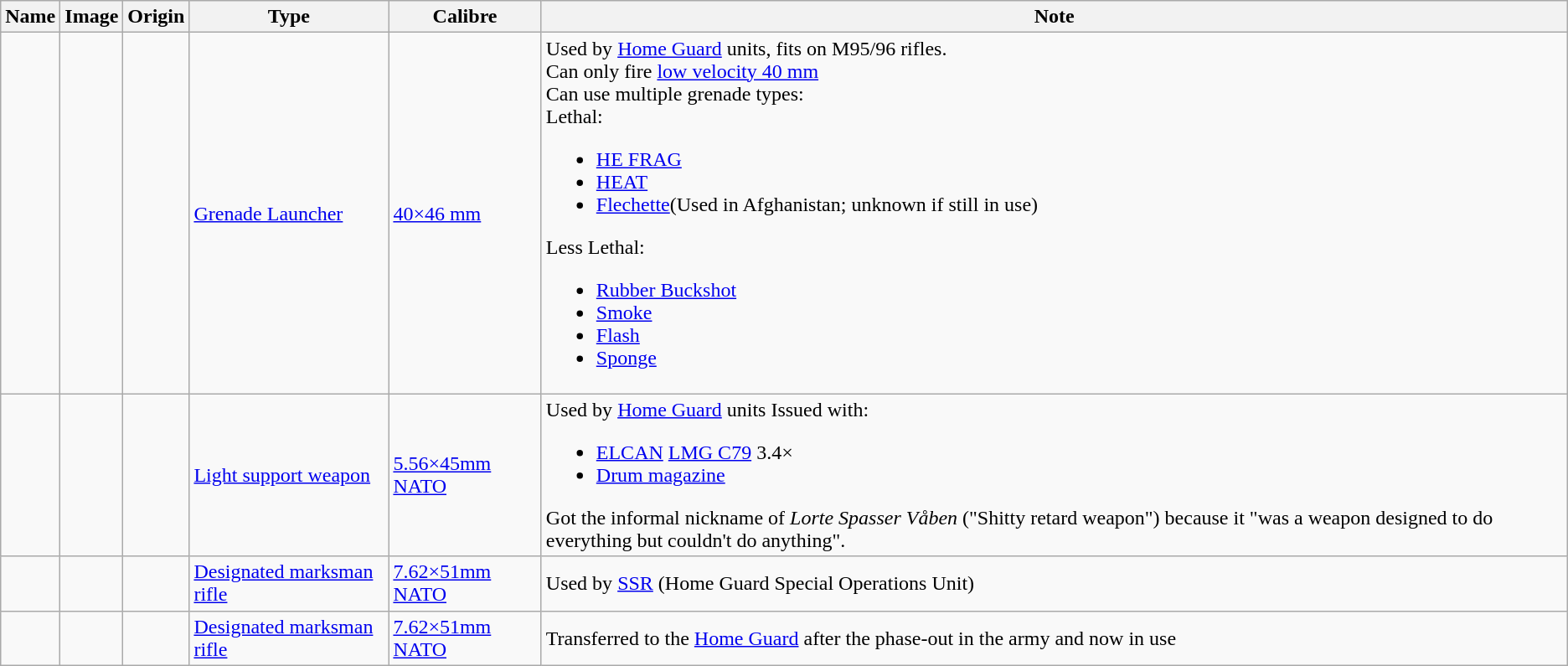<table class="wikitable">
<tr>
<th>Name</th>
<th>Image</th>
<th>Origin</th>
<th>Type</th>
<th>Calibre</th>
<th>Note</th>
</tr>
<tr>
<td></td>
<td></td>
<td></td>
<td><a href='#'>Grenade Launcher</a></td>
<td><a href='#'>40×46 mm</a></td>
<td>Used by <a href='#'>Home Guard</a> units, fits on M95/96 rifles.<br>Can only fire <a href='#'>low velocity 40 mm</a><br>Can use multiple grenade types:<br>Lethal:<ul><li><a href='#'>HE FRAG</a></li><li><a href='#'>HEAT</a></li><li><a href='#'>Flechette</a>(Used in Afghanistan; unknown if still in use)</li></ul>Less Lethal:<ul><li><a href='#'>Rubber Buckshot</a></li><li><a href='#'>Smoke</a></li><li><a href='#'>Flash</a></li><li><a href='#'>Sponge</a></li></ul></td>
</tr>
<tr>
<td></td>
<td></td>
<td></td>
<td><a href='#'>Light support weapon</a></td>
<td><a href='#'>5.56×45mm NATO</a></td>
<td>Used by <a href='#'>Home Guard</a> units Issued with:<br><ul><li><a href='#'>ELCAN</a> <a href='#'>LMG C79</a> 3.4×</li><li><a href='#'>Drum magazine</a></li></ul>Got the informal nickname of <em>Lorte Spasser Våben</em> ("Shitty retard weapon") because it "was a weapon designed to do everything but couldn't do anything".</td>
</tr>
<tr>
<td></td>
<td></td>
<td></td>
<td><a href='#'>Designated marksman rifle</a></td>
<td><a href='#'>7.62×51mm NATO</a></td>
<td>Used by <a href='#'>SSR</a> (Home Guard Special Operations Unit)</td>
</tr>
<tr>
<td></td>
<td></td>
<td></td>
<td><a href='#'>Designated marksman rifle</a></td>
<td><a href='#'>7.62×51mm NATO</a></td>
<td>Transferred to the <a href='#'>Home Guard</a> after the phase-out in the army and now in use</td>
</tr>
</table>
